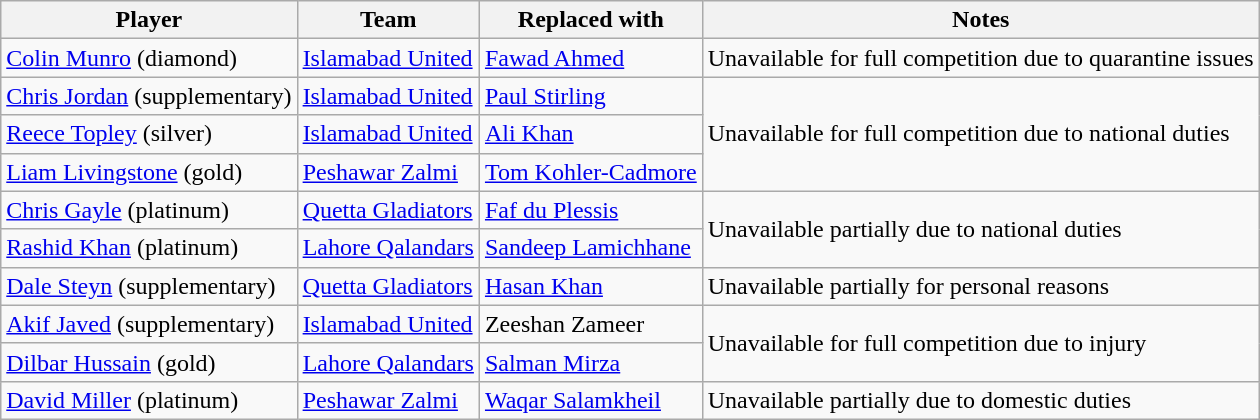<table class="wikitable">
<tr>
<th>Player</th>
<th>Team</th>
<th>Replaced with</th>
<th>Notes</th>
</tr>
<tr>
<td><a href='#'>Colin Munro</a> (diamond)</td>
<td><a href='#'>Islamabad United</a></td>
<td><a href='#'>Fawad Ahmed</a></td>
<td>Unavailable for full competition due to quarantine issues</td>
</tr>
<tr>
<td><a href='#'>Chris Jordan</a> (supplementary)</td>
<td><a href='#'>Islamabad United</a></td>
<td><a href='#'>Paul Stirling</a></td>
<td rowspan="3">Unavailable for full competition due to national duties</td>
</tr>
<tr>
<td><a href='#'>Reece Topley</a> (silver)</td>
<td><a href='#'>Islamabad United</a></td>
<td><a href='#'>Ali Khan</a></td>
</tr>
<tr>
<td><a href='#'>Liam Livingstone</a> (gold)</td>
<td><a href='#'>Peshawar Zalmi</a></td>
<td><a href='#'>Tom Kohler-Cadmore</a></td>
</tr>
<tr>
<td><a href='#'>Chris Gayle</a> (platinum)</td>
<td><a href='#'>Quetta Gladiators</a></td>
<td><a href='#'>Faf du Plessis</a></td>
<td rowspan="2">Unavailable partially due to national duties</td>
</tr>
<tr>
<td><a href='#'>Rashid Khan</a> (platinum)</td>
<td><a href='#'>Lahore Qalandars</a></td>
<td><a href='#'>Sandeep Lamichhane</a></td>
</tr>
<tr>
<td><a href='#'>Dale Steyn</a> (supplementary)</td>
<td><a href='#'>Quetta Gladiators</a></td>
<td><a href='#'>Hasan Khan</a></td>
<td>Unavailable partially for personal reasons</td>
</tr>
<tr>
<td><a href='#'>Akif Javed</a> (supplementary)</td>
<td><a href='#'>Islamabad United</a></td>
<td>Zeeshan Zameer</td>
<td rowspan="2">Unavailable for full competition due to injury</td>
</tr>
<tr>
<td><a href='#'>Dilbar Hussain</a> (gold)</td>
<td><a href='#'>Lahore Qalandars</a></td>
<td><a href='#'>Salman Mirza</a></td>
</tr>
<tr>
<td><a href='#'>David Miller</a> (platinum)</td>
<td><a href='#'>Peshawar Zalmi</a></td>
<td><a href='#'>Waqar Salamkheil</a></td>
<td>Unavailable partially due to domestic duties</td>
</tr>
</table>
